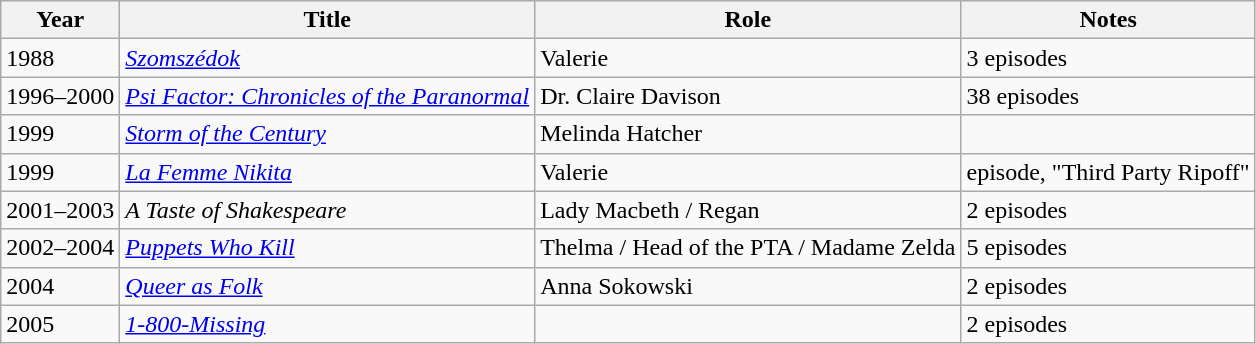<table class="wikitable sortable">
<tr>
<th>Year</th>
<th>Title</th>
<th>Role</th>
<th class="unsortable">Notes</th>
</tr>
<tr>
<td>1988</td>
<td><em><a href='#'>Szomszédok</a></em></td>
<td>Valerie</td>
<td>3 episodes</td>
</tr>
<tr>
<td>1996–2000</td>
<td><em><a href='#'>Psi Factor: Chronicles of the Paranormal</a></em></td>
<td>Dr. Claire Davison</td>
<td>38 episodes</td>
</tr>
<tr>
<td>1999</td>
<td><em><a href='#'>Storm of the Century</a></em></td>
<td>Melinda Hatcher</td>
<td></td>
</tr>
<tr>
<td>1999</td>
<td><em><a href='#'>La Femme Nikita</a></em></td>
<td>Valerie</td>
<td>episode, "Third Party Ripoff"</td>
</tr>
<tr>
<td>2001–2003</td>
<td data-sort-value="Taste of Shakespeare, A"><em>A Taste of Shakespeare</em></td>
<td>Lady Macbeth / Regan</td>
<td>2 episodes</td>
</tr>
<tr>
<td>2002–2004</td>
<td><em><a href='#'>Puppets Who Kill</a></em></td>
<td>Thelma / Head of the PTA / Madame Zelda</td>
<td>5 episodes</td>
</tr>
<tr>
<td>2004</td>
<td><em><a href='#'>Queer as Folk</a></em></td>
<td>Anna Sokowski</td>
<td>2 episodes</td>
</tr>
<tr>
<td>2005</td>
<td><em><a href='#'>1-800-Missing</a></em></td>
<td></td>
<td>2 episodes</td>
</tr>
</table>
